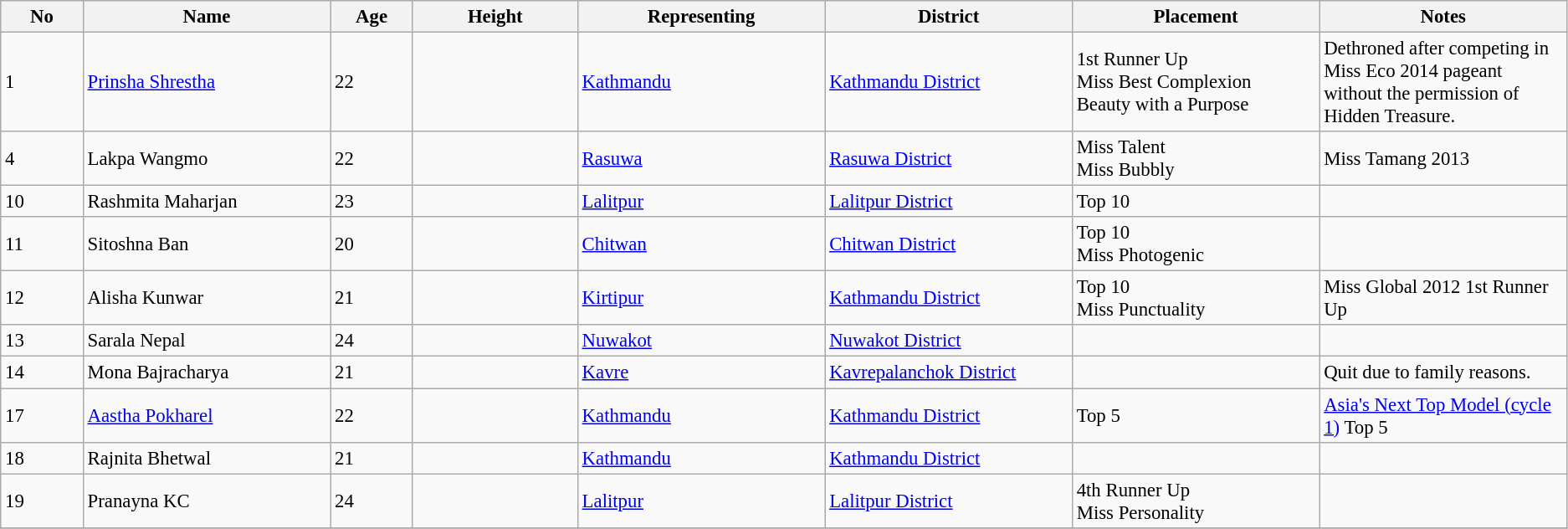<table class="wikitable sortable" style="font-size: 95%;">
<tr>
<th width="05%">No</th>
<th width="15%">Name</th>
<th width="05%">Age</th>
<th width="10%">Height</th>
<th width="15%">Representing</th>
<th width="15%">District</th>
<th width="15%">Placement</th>
<th width="15%">Notes</th>
</tr>
<tr>
<td>1</td>
<td><a href='#'>Prinsha Shrestha</a></td>
<td>22</td>
<td></td>
<td><a href='#'>Kathmandu</a></td>
<td><a href='#'>Kathmandu District</a></td>
<td>1st Runner Up <br> Miss Best Complexion <br> Beauty with a Purpose</td>
<td>Dethroned after competing in Miss Eco 2014 pageant without the permission of Hidden Treasure.</td>
</tr>
<tr>
<td>4</td>
<td>Lakpa Wangmo</td>
<td>22</td>
<td></td>
<td><a href='#'>Rasuwa</a></td>
<td><a href='#'>Rasuwa District</a></td>
<td>Miss Talent <br> Miss Bubbly</td>
<td>Miss Tamang 2013</td>
</tr>
<tr>
<td>10</td>
<td>Rashmita Maharjan</td>
<td>23</td>
<td></td>
<td><a href='#'>Lalitpur</a></td>
<td><a href='#'>Lalitpur District</a></td>
<td>Top 10</td>
<td></td>
</tr>
<tr>
<td>11</td>
<td>Sitoshna Ban</td>
<td>20</td>
<td></td>
<td><a href='#'>Chitwan</a></td>
<td><a href='#'>Chitwan District</a></td>
<td>Top 10 <br> Miss Photogenic</td>
<td></td>
</tr>
<tr>
<td>12</td>
<td>Alisha Kunwar</td>
<td>21</td>
<td></td>
<td><a href='#'>Kirtipur</a></td>
<td><a href='#'>Kathmandu District</a></td>
<td>Top 10 <br> Miss Punctuality</td>
<td>Miss Global 2012 1st Runner Up</td>
</tr>
<tr>
<td>13</td>
<td>Sarala Nepal</td>
<td>24</td>
<td></td>
<td><a href='#'>Nuwakot</a></td>
<td><a href='#'>Nuwakot District</a></td>
<td></td>
<td></td>
</tr>
<tr>
<td>14</td>
<td>Mona Bajracharya</td>
<td>21</td>
<td></td>
<td><a href='#'>Kavre</a></td>
<td><a href='#'>Kavrepalanchok District</a></td>
<td></td>
<td>Quit due to family reasons.</td>
</tr>
<tr>
<td>17</td>
<td><a href='#'>Aastha Pokharel</a></td>
<td>22</td>
<td></td>
<td><a href='#'>Kathmandu</a></td>
<td><a href='#'>Kathmandu District</a></td>
<td>Top 5</td>
<td><a href='#'>Asia's Next Top Model (cycle 1)</a> Top 5</td>
</tr>
<tr>
<td>18</td>
<td>Rajnita Bhetwal</td>
<td>21</td>
<td></td>
<td><a href='#'>Kathmandu</a></td>
<td><a href='#'>Kathmandu District</a></td>
<td></td>
<td></td>
</tr>
<tr>
<td>19</td>
<td>Pranayna KC</td>
<td>24</td>
<td></td>
<td><a href='#'>Lalitpur</a></td>
<td><a href='#'>Lalitpur District</a></td>
<td>4th Runner Up <br> Miss Personality</td>
<td></td>
</tr>
<tr>
</tr>
</table>
